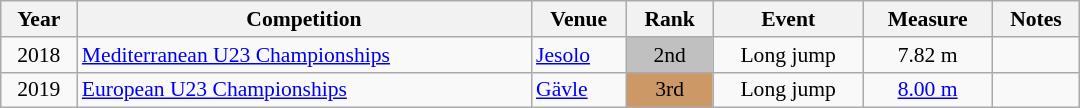<table class="wikitable sortable" width=57% style="font-size:90%; text-align:center;">
<tr>
<th>Year</th>
<th>Competition</th>
<th>Venue</th>
<th>Rank</th>
<th>Event</th>
<th>Measure</th>
<th>Notes</th>
</tr>
<tr>
<td rowspan=1>2018</td>
<td rowspan=1 align=left><a href='#'>Mediterranean U23 Championships</a></td>
<td rowspan=1 align=left> <a href='#'>Jesolo</a></td>
<td bgcolor=silver>2nd</td>
<td>Long jump</td>
<td>7.82 m</td>
<td></td>
</tr>
<tr>
<td rowspan=1>2019</td>
<td rowspan=1 align=left><a href='#'>European U23 Championships</a></td>
<td rowspan=1 align=left> <a href='#'>Gävle</a></td>
<td bgcolor=cc9966>3rd</td>
<td>Long jump</td>
<td><a href='#'>8.00 m</a></td>
<td></td>
</tr>
</table>
